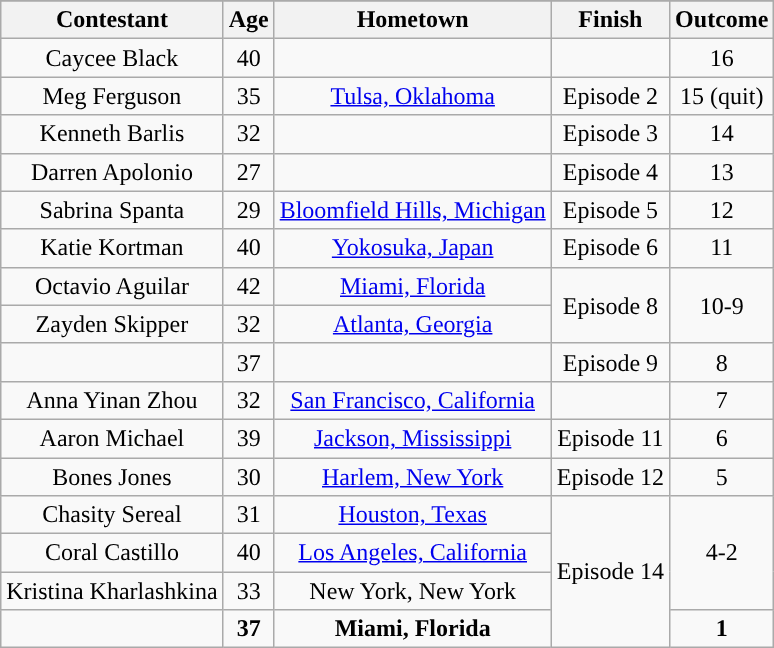<table class="wikitable sortable" style="text-align:center;">
<tr>
</tr>
<tr>
<th>Contestant</th>
<th>Age</th>
<th>Hometown</th>
<th>Finish</th>
<th>Outcome</th>
</tr>
<tr>
<td>Caycee Black</td>
<td>40</td>
<td></td>
<td></td>
<td>16</td>
</tr>
<tr>
<td>Meg Ferguson</td>
<td>35</td>
<td><a href='#'>Tulsa, Oklahoma</a></td>
<td>Episode 2</td>
<td>15 (quit)</td>
</tr>
<tr>
<td>Kenneth Barlis</td>
<td>32</td>
<td></td>
<td>Episode 3</td>
<td>14</td>
</tr>
<tr>
<td>Darren Apolonio</td>
<td>27</td>
<td></td>
<td>Episode 4</td>
<td>13</td>
</tr>
<tr>
<td>Sabrina Spanta</td>
<td>29</td>
<td><a href='#'>Bloomfield Hills, Michigan</a></td>
<td>Episode 5</td>
<td>12</td>
</tr>
<tr>
<td>Katie Kortman</td>
<td>40</td>
<td><a href='#'>Yokosuka, Japan</a></td>
<td>Episode 6</td>
<td>11</td>
</tr>
<tr>
<td>Octavio Aguilar</td>
<td>42</td>
<td><a href='#'>Miami, Florida</a></td>
<td rowspan="2">Episode 8</td>
<td rowspan="2">10-9</td>
</tr>
<tr>
<td>Zayden Skipper</td>
<td>32</td>
<td><a href='#'>Atlanta, Georgia</a></td>
</tr>
<tr>
<td></td>
<td>37</td>
<td></td>
<td>Episode 9</td>
<td>8</td>
</tr>
<tr>
<td>Anna Yinan Zhou</td>
<td>32</td>
<td><a href='#'>San Francisco, California</a></td>
<td></td>
<td>7</td>
</tr>
<tr>
<td>Aaron Michael</td>
<td>39</td>
<td><a href='#'>Jackson, Mississippi</a></td>
<td>Episode 11</td>
<td>6</td>
</tr>
<tr>
<td>Bones	Jones</td>
<td>30</td>
<td><a href='#'>Harlem, New York</a></td>
<td>Episode 12</td>
<td>5</td>
</tr>
<tr>
<td>Chasity Sereal</td>
<td>31</td>
<td><a href='#'>Houston, Texas</a></td>
<td rowspan="4">Episode 14</td>
<td rowspan="3">4-2</td>
</tr>
<tr>
<td>Coral Castillo</td>
<td>40</td>
<td><a href='#'>Los Angeles, California</a></td>
</tr>
<tr>
<td>Kristina Kharlashkina</td>
<td>33</td>
<td>New York, New York</td>
</tr>
<tr>
<td></td>
<td><strong>37</strong></td>
<td><strong>Miami, Florida</strong></td>
<td><strong>1</strong></td>
</tr>
</table>
